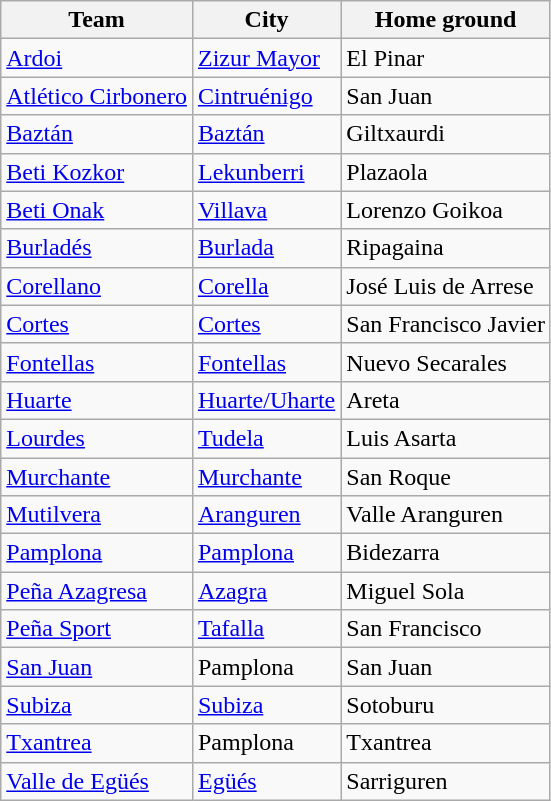<table class="wikitable sortable">
<tr>
<th>Team</th>
<th>City</th>
<th>Home ground</th>
</tr>
<tr>
<td><a href='#'>Ardoi</a></td>
<td><a href='#'>Zizur Mayor</a></td>
<td>El Pinar</td>
</tr>
<tr>
<td><a href='#'>Atlético Cirbonero</a></td>
<td><a href='#'>Cintruénigo</a></td>
<td>San Juan</td>
</tr>
<tr>
<td><a href='#'>Baztán</a></td>
<td><a href='#'>Baztán</a></td>
<td>Giltxaurdi</td>
</tr>
<tr>
<td><a href='#'>Beti Kozkor</a></td>
<td><a href='#'>Lekunberri</a></td>
<td>Plazaola</td>
</tr>
<tr>
<td><a href='#'>Beti Onak</a></td>
<td><a href='#'>Villava</a></td>
<td>Lorenzo Goikoa</td>
</tr>
<tr>
<td><a href='#'>Burladés</a></td>
<td><a href='#'>Burlada</a></td>
<td>Ripagaina</td>
</tr>
<tr>
<td><a href='#'>Corellano</a></td>
<td><a href='#'>Corella</a></td>
<td>José Luis de Arrese</td>
</tr>
<tr>
<td><a href='#'>Cortes</a></td>
<td><a href='#'>Cortes</a></td>
<td>San Francisco Javier</td>
</tr>
<tr>
<td><a href='#'>Fontellas</a></td>
<td><a href='#'>Fontellas</a></td>
<td>Nuevo Secarales</td>
</tr>
<tr>
<td><a href='#'>Huarte</a></td>
<td><a href='#'>Huarte/Uharte</a></td>
<td>Areta</td>
</tr>
<tr>
<td><a href='#'>Lourdes</a></td>
<td><a href='#'>Tudela</a></td>
<td>Luis Asarta</td>
</tr>
<tr>
<td><a href='#'>Murchante</a></td>
<td><a href='#'>Murchante</a></td>
<td>San Roque</td>
</tr>
<tr>
<td><a href='#'>Mutilvera</a></td>
<td><a href='#'>Aranguren</a></td>
<td>Valle Aranguren</td>
</tr>
<tr>
<td><a href='#'>Pamplona</a></td>
<td><a href='#'>Pamplona</a></td>
<td>Bidezarra</td>
</tr>
<tr>
<td><a href='#'>Peña Azagresa</a></td>
<td><a href='#'>Azagra</a></td>
<td>Miguel Sola</td>
</tr>
<tr>
<td><a href='#'>Peña Sport</a></td>
<td><a href='#'>Tafalla</a></td>
<td>San Francisco</td>
</tr>
<tr>
<td><a href='#'>San Juan</a></td>
<td>Pamplona</td>
<td>San Juan</td>
</tr>
<tr>
<td><a href='#'>Subiza</a></td>
<td><a href='#'>Subiza</a></td>
<td>Sotoburu</td>
</tr>
<tr>
<td><a href='#'>Txantrea</a></td>
<td>Pamplona</td>
<td>Txantrea</td>
</tr>
<tr>
<td><a href='#'>Valle de Egüés</a></td>
<td><a href='#'>Egüés</a></td>
<td>Sarriguren</td>
</tr>
</table>
